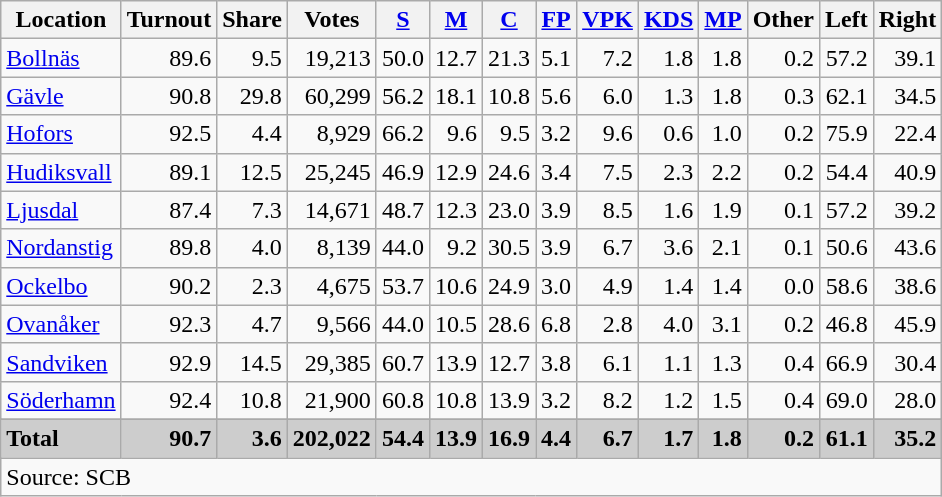<table class="wikitable sortable" style=text-align:right>
<tr>
<th>Location</th>
<th>Turnout</th>
<th>Share</th>
<th>Votes</th>
<th><a href='#'>S</a></th>
<th><a href='#'>M</a></th>
<th><a href='#'>C</a></th>
<th><a href='#'>FP</a></th>
<th><a href='#'>VPK</a></th>
<th><a href='#'>KDS</a></th>
<th><a href='#'>MP</a></th>
<th>Other</th>
<th>Left</th>
<th>Right</th>
</tr>
<tr>
<td align=left><a href='#'>Bollnäs</a></td>
<td>89.6</td>
<td>9.5</td>
<td>19,213</td>
<td>50.0</td>
<td>12.7</td>
<td>21.3</td>
<td>5.1</td>
<td>7.2</td>
<td>1.8</td>
<td>1.8</td>
<td>0.2</td>
<td>57.2</td>
<td>39.1</td>
</tr>
<tr>
<td align=left><a href='#'>Gävle</a></td>
<td>90.8</td>
<td>29.8</td>
<td>60,299</td>
<td>56.2</td>
<td>18.1</td>
<td>10.8</td>
<td>5.6</td>
<td>6.0</td>
<td>1.3</td>
<td>1.8</td>
<td>0.3</td>
<td>62.1</td>
<td>34.5</td>
</tr>
<tr>
<td align=left><a href='#'>Hofors</a></td>
<td>92.5</td>
<td>4.4</td>
<td>8,929</td>
<td>66.2</td>
<td>9.6</td>
<td>9.5</td>
<td>3.2</td>
<td>9.6</td>
<td>0.6</td>
<td>1.0</td>
<td>0.2</td>
<td>75.9</td>
<td>22.4</td>
</tr>
<tr>
<td align=left><a href='#'>Hudiksvall</a></td>
<td>89.1</td>
<td>12.5</td>
<td>25,245</td>
<td>46.9</td>
<td>12.9</td>
<td>24.6</td>
<td>3.4</td>
<td>7.5</td>
<td>2.3</td>
<td>2.2</td>
<td>0.2</td>
<td>54.4</td>
<td>40.9</td>
</tr>
<tr>
<td align=left><a href='#'>Ljusdal</a></td>
<td>87.4</td>
<td>7.3</td>
<td>14,671</td>
<td>48.7</td>
<td>12.3</td>
<td>23.0</td>
<td>3.9</td>
<td>8.5</td>
<td>1.6</td>
<td>1.9</td>
<td>0.1</td>
<td>57.2</td>
<td>39.2</td>
</tr>
<tr>
<td align=left><a href='#'>Nordanstig</a></td>
<td>89.8</td>
<td>4.0</td>
<td>8,139</td>
<td>44.0</td>
<td>9.2</td>
<td>30.5</td>
<td>3.9</td>
<td>6.7</td>
<td>3.6</td>
<td>2.1</td>
<td>0.1</td>
<td>50.6</td>
<td>43.6</td>
</tr>
<tr>
<td align=left><a href='#'>Ockelbo</a></td>
<td>90.2</td>
<td>2.3</td>
<td>4,675</td>
<td>53.7</td>
<td>10.6</td>
<td>24.9</td>
<td>3.0</td>
<td>4.9</td>
<td>1.4</td>
<td>1.4</td>
<td>0.0</td>
<td>58.6</td>
<td>38.6</td>
</tr>
<tr>
<td align=left><a href='#'>Ovanåker</a></td>
<td>92.3</td>
<td>4.7</td>
<td>9,566</td>
<td>44.0</td>
<td>10.5</td>
<td>28.6</td>
<td>6.8</td>
<td>2.8</td>
<td>4.0</td>
<td>3.1</td>
<td>0.2</td>
<td>46.8</td>
<td>45.9</td>
</tr>
<tr>
<td align=left><a href='#'>Sandviken</a></td>
<td>92.9</td>
<td>14.5</td>
<td>29,385</td>
<td>60.7</td>
<td>13.9</td>
<td>12.7</td>
<td>3.8</td>
<td>6.1</td>
<td>1.1</td>
<td>1.3</td>
<td>0.4</td>
<td>66.9</td>
<td>30.4</td>
</tr>
<tr>
<td align=left><a href='#'>Söderhamn</a></td>
<td>92.4</td>
<td>10.8</td>
<td>21,900</td>
<td>60.8</td>
<td>10.8</td>
<td>13.9</td>
<td>3.2</td>
<td>8.2</td>
<td>1.2</td>
<td>1.5</td>
<td>0.4</td>
<td>69.0</td>
<td>28.0</td>
</tr>
<tr>
</tr>
<tr style="background:#CDCDCD;">
<td align=left><strong>Total</strong></td>
<td><strong>90.7</strong></td>
<td><strong>3.6</strong></td>
<td><strong>202,022</strong></td>
<td><strong>54.4</strong></td>
<td><strong>13.9</strong></td>
<td><strong>16.9</strong></td>
<td><strong>4.4</strong></td>
<td><strong>6.7</strong></td>
<td><strong>1.7</strong></td>
<td><strong>1.8</strong></td>
<td><strong>0.2</strong></td>
<td><strong>61.1</strong></td>
<td><strong>35.2</strong></td>
</tr>
<tr>
<td align=left colspan=14>Source: SCB </td>
</tr>
</table>
